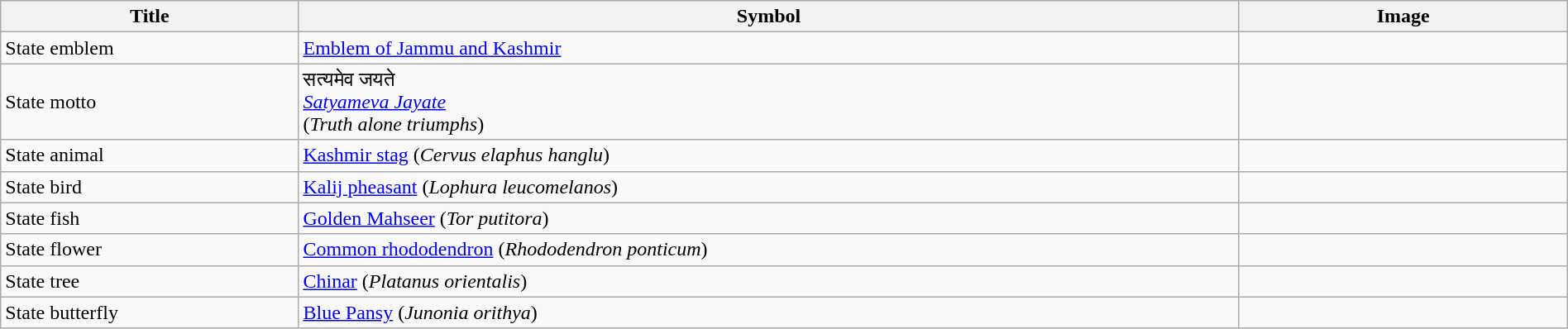<table class="wikitable" style="width: 100%;">
<tr>
<th width=90>Title</th>
<th style="width:300px;">Symbol</th>
<th width=100>Image</th>
</tr>
<tr>
<td>State emblem</td>
<td><a href='#'>Emblem of Jammu and Kashmir</a></td>
<td align=center></td>
</tr>
<tr>
<td>State motto</td>
<td>सत्यमेव जयते<br> <em><a href='#'>Satyameva Jayate</a></em><br> (<em>Truth alone triumphs</em>)</td>
<td></td>
</tr>
<tr>
<td>State animal</td>
<td><a href='#'>Kashmir stag</a> (<em>Cervus elaphus hanglu</em>)</td>
<td align=center></td>
</tr>
<tr>
<td>State bird</td>
<td><a href='#'>Kalij pheasant</a> (<em>Lophura leucomelanos</em>)</td>
<td></td>
</tr>
<tr>
<td>State fish</td>
<td><a href='#'>Golden Mahseer</a> (<em>Tor putitora</em>)</td>
<td></td>
</tr>
<tr>
<td>State flower</td>
<td><a href='#'>Common rhododendron</a> (<em>Rhododendron ponticum</em>)</td>
<td align=center></td>
</tr>
<tr>
<td>State tree</td>
<td><a href='#'>Chinar</a> (<em>Platanus orientalis</em>)</td>
<td align=center></td>
</tr>
<tr>
<td>State butterfly</td>
<td><a href='#'>Blue Pansy</a> (<em>Junonia orithya</em>)</td>
<td align=center></td>
</tr>
</table>
